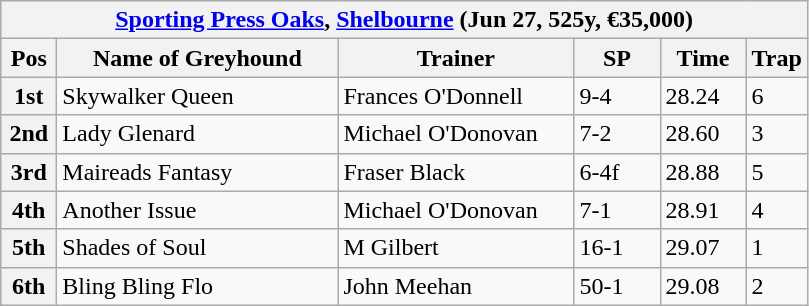<table class="wikitable">
<tr>
<th colspan="6"><a href='#'>Sporting Press Oaks</a>, <a href='#'>Shelbourne</a> (Jun 27, 525y, €35,000)</th>
</tr>
<tr>
<th width=30>Pos</th>
<th width=180>Name of Greyhound</th>
<th width=150>Trainer</th>
<th width=50>SP</th>
<th width=50>Time</th>
<th width=30>Trap</th>
</tr>
<tr>
<th>1st</th>
<td>Skywalker Queen</td>
<td>Frances O'Donnell</td>
<td>9-4</td>
<td>28.24</td>
<td>6</td>
</tr>
<tr>
<th>2nd</th>
<td>Lady Glenard</td>
<td>Michael O'Donovan</td>
<td>7-2</td>
<td>28.60</td>
<td>3</td>
</tr>
<tr>
<th>3rd</th>
<td>Maireads Fantasy</td>
<td>Fraser Black</td>
<td>6-4f</td>
<td>28.88</td>
<td>5</td>
</tr>
<tr>
<th>4th</th>
<td>Another Issue</td>
<td>Michael O'Donovan</td>
<td>7-1</td>
<td>28.91</td>
<td>4</td>
</tr>
<tr>
<th>5th</th>
<td>Shades of Soul</td>
<td>M Gilbert</td>
<td>16-1</td>
<td>29.07</td>
<td>1</td>
</tr>
<tr>
<th>6th</th>
<td>Bling Bling Flo</td>
<td>John Meehan</td>
<td>50-1</td>
<td>29.08</td>
<td>2</td>
</tr>
</table>
